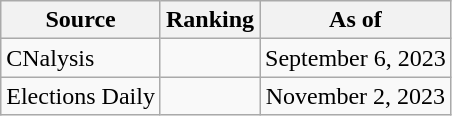<table class="wikitable" style="text-align:center">
<tr>
<th>Source</th>
<th>Ranking</th>
<th>As of</th>
</tr>
<tr>
<td align=left>CNalysis</td>
<td></td>
<td>September 6, 2023</td>
</tr>
<tr>
<td align=left>Elections Daily</td>
<td></td>
<td>November 2, 2023</td>
</tr>
</table>
